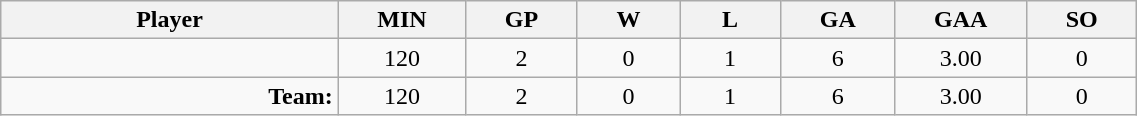<table class="wikitable sortable" width="60%">
<tr>
<th bgcolor="#DDDDFF" width="10%">Player</th>
<th width="3%" bgcolor="#DDDDFF" title="Minutes played">MIN</th>
<th width="3%" bgcolor="#DDDDFF" title="Games played in">GP</th>
<th width="3%" bgcolor="#DDDDFF" title="Games played in">W</th>
<th width="3%" bgcolor="#DDDDFF"title="Games played in">L</th>
<th width="3%" bgcolor="#DDDDFF" title="Goals against">GA</th>
<th width="3%" bgcolor="#DDDDFF" title="Goals against average">GAA</th>
<th width="3%" bgcolor="#DDDDFF" title="Shut-outs">SO</th>
</tr>
<tr align="center">
<td align="right"></td>
<td>120</td>
<td>2</td>
<td>0</td>
<td>1</td>
<td>6</td>
<td>3.00</td>
<td>0</td>
</tr>
<tr align="center">
<td align="right"><strong>Team:</strong></td>
<td>120</td>
<td>2</td>
<td>0</td>
<td>1</td>
<td>6</td>
<td>3.00</td>
<td>0</td>
</tr>
</table>
